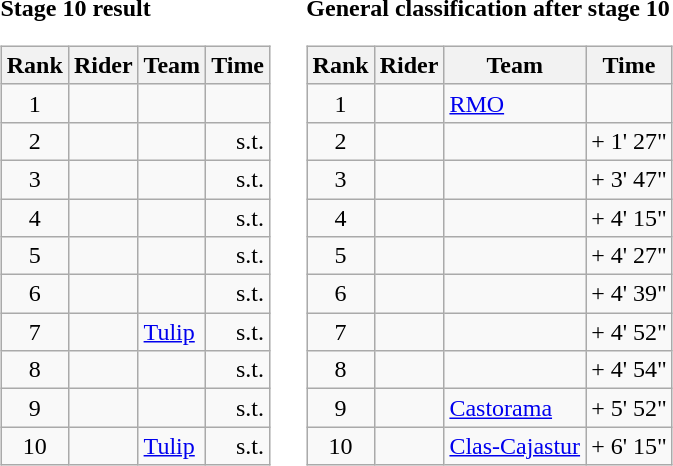<table>
<tr>
<td><strong>Stage 10 result</strong><br><table class="wikitable">
<tr>
<th scope="col">Rank</th>
<th scope="col">Rider</th>
<th scope="col">Team</th>
<th scope="col">Time</th>
</tr>
<tr>
<td style="text-align:center;">1</td>
<td></td>
<td></td>
<td style="text-align:right;"></td>
</tr>
<tr>
<td style="text-align:center;">2</td>
<td></td>
<td></td>
<td style="text-align:right;">s.t.</td>
</tr>
<tr>
<td style="text-align:center;">3</td>
<td></td>
<td></td>
<td style="text-align:right;">s.t.</td>
</tr>
<tr>
<td style="text-align:center;">4</td>
<td></td>
<td></td>
<td style="text-align:right;">s.t.</td>
</tr>
<tr>
<td style="text-align:center;">5</td>
<td></td>
<td></td>
<td style="text-align:right;">s.t.</td>
</tr>
<tr>
<td style="text-align:center;">6</td>
<td></td>
<td></td>
<td style="text-align:right;">s.t.</td>
</tr>
<tr>
<td style="text-align:center;">7</td>
<td></td>
<td><a href='#'>Tulip</a></td>
<td style="text-align:right;">s.t.</td>
</tr>
<tr>
<td style="text-align:center;">8</td>
<td></td>
<td></td>
<td style="text-align:right;">s.t.</td>
</tr>
<tr>
<td style="text-align:center;">9</td>
<td></td>
<td></td>
<td style="text-align:right;">s.t.</td>
</tr>
<tr>
<td style="text-align:center;">10</td>
<td></td>
<td><a href='#'>Tulip</a></td>
<td style="text-align:right;">s.t.</td>
</tr>
</table>
</td>
<td></td>
<td><strong>General classification after stage 10</strong><br><table class="wikitable">
<tr>
<th scope="col">Rank</th>
<th scope="col">Rider</th>
<th scope="col">Team</th>
<th scope="col">Time</th>
</tr>
<tr>
<td style="text-align:center;">1</td>
<td> </td>
<td><a href='#'>RMO</a></td>
<td style="text-align:right;"></td>
</tr>
<tr>
<td style="text-align:center;">2</td>
<td></td>
<td></td>
<td style="text-align:right;">+ 1' 27"</td>
</tr>
<tr>
<td style="text-align:center;">3</td>
<td></td>
<td></td>
<td style="text-align:right;">+ 3' 47"</td>
</tr>
<tr>
<td style="text-align:center;">4</td>
<td></td>
<td></td>
<td style="text-align:right;">+ 4' 15"</td>
</tr>
<tr>
<td style="text-align:center;">5</td>
<td></td>
<td></td>
<td style="text-align:right;">+ 4' 27"</td>
</tr>
<tr>
<td style="text-align:center;">6</td>
<td></td>
<td></td>
<td style="text-align:right;">+ 4' 39"</td>
</tr>
<tr>
<td style="text-align:center;">7</td>
<td></td>
<td></td>
<td style="text-align:right;">+ 4' 52"</td>
</tr>
<tr>
<td style="text-align:center;">8</td>
<td></td>
<td></td>
<td style="text-align:right;">+ 4' 54"</td>
</tr>
<tr>
<td style="text-align:center;">9</td>
<td></td>
<td><a href='#'>Castorama</a></td>
<td style="text-align:right;">+ 5' 52"</td>
</tr>
<tr>
<td style="text-align:center;">10</td>
<td></td>
<td><a href='#'>Clas-Cajastur</a></td>
<td style="text-align:right;">+ 6' 15"</td>
</tr>
</table>
</td>
</tr>
</table>
